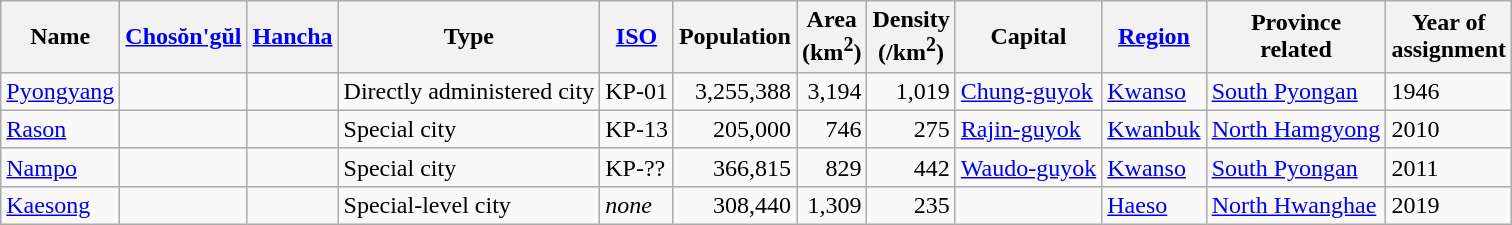<table class=wikitable>
<tr>
<th>Name</th>
<th><a href='#'>Chosŏn'gŭl</a></th>
<th><a href='#'>Hancha</a></th>
<th>Type</th>
<th><a href='#'>ISO</a></th>
<th>Population</th>
<th>Area<br>(km<sup>2</sup>)</th>
<th>Density<br>(/km<sup>2</sup>)</th>
<th>Capital</th>
<th><a href='#'>Region</a></th>
<th>Province<br>related</th>
<th>Year of<br>assignment</th>
</tr>
<tr>
<td><a href='#'>Pyongyang</a></td>
<td><span></span></td>
<td><span></span></td>
<td>Directly administered city</td>
<td>KP-01</td>
<td align=right>3,255,388</td>
<td align=right>3,194</td>
<td align=right>1,019</td>
<td><a href='#'>Chung-guyok</a></td>
<td><a href='#'>Kwanso</a></td>
<td><a href='#'>South Pyongan</a></td>
<td>1946</td>
</tr>
<tr>
<td><a href='#'>Rason</a></td>
<td><span></span></td>
<td><span></span></td>
<td>Special city</td>
<td>KP-13</td>
<td align=right>205,000</td>
<td align=right>746</td>
<td align=right>275</td>
<td><a href='#'>Rajin-guyok</a></td>
<td><a href='#'>Kwanbuk</a></td>
<td><a href='#'>North Hamgyong</a></td>
<td>2010</td>
</tr>
<tr>
<td><a href='#'>Nampo</a></td>
<td><span></span></td>
<td><span></span></td>
<td>Special city</td>
<td>KP-??</td>
<td align=right>366,815</td>
<td align=right>829</td>
<td align=right>442</td>
<td><a href='#'>Waudo-guyok</a></td>
<td><a href='#'>Kwanso</a></td>
<td><a href='#'>South Pyongan</a></td>
<td>2011</td>
</tr>
<tr>
<td><a href='#'>Kaesong</a></td>
<td><span></span></td>
<td><span></span></td>
<td>Special-level city</td>
<td><em>none</em></td>
<td align=right>308,440</td>
<td align=right>1,309</td>
<td align=right>235</td>
<td></td>
<td><a href='#'>Haeso</a></td>
<td><a href='#'>North Hwanghae</a></td>
<td>2019</td>
</tr>
</table>
